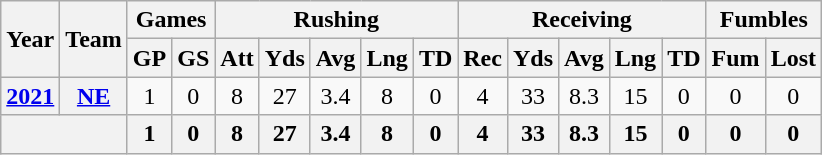<table class="wikitable" style="text-align:center;">
<tr>
<th rowspan="2">Year</th>
<th rowspan="2">Team</th>
<th colspan="2">Games</th>
<th colspan="5">Rushing</th>
<th colspan="5">Receiving</th>
<th colspan="2">Fumbles</th>
</tr>
<tr>
<th>GP</th>
<th>GS</th>
<th>Att</th>
<th>Yds</th>
<th>Avg</th>
<th>Lng</th>
<th>TD</th>
<th>Rec</th>
<th>Yds</th>
<th>Avg</th>
<th>Lng</th>
<th>TD</th>
<th>Fum</th>
<th>Lost</th>
</tr>
<tr>
<th><a href='#'>2021</a></th>
<th><a href='#'>NE</a></th>
<td>1</td>
<td>0</td>
<td>8</td>
<td>27</td>
<td>3.4</td>
<td>8</td>
<td>0</td>
<td>4</td>
<td>33</td>
<td>8.3</td>
<td>15</td>
<td>0</td>
<td>0</td>
<td>0</td>
</tr>
<tr>
<th colspan="2"></th>
<th>1</th>
<th>0</th>
<th>8</th>
<th>27</th>
<th>3.4</th>
<th>8</th>
<th>0</th>
<th>4</th>
<th>33</th>
<th>8.3</th>
<th>15</th>
<th>0</th>
<th>0</th>
<th>0</th>
</tr>
</table>
